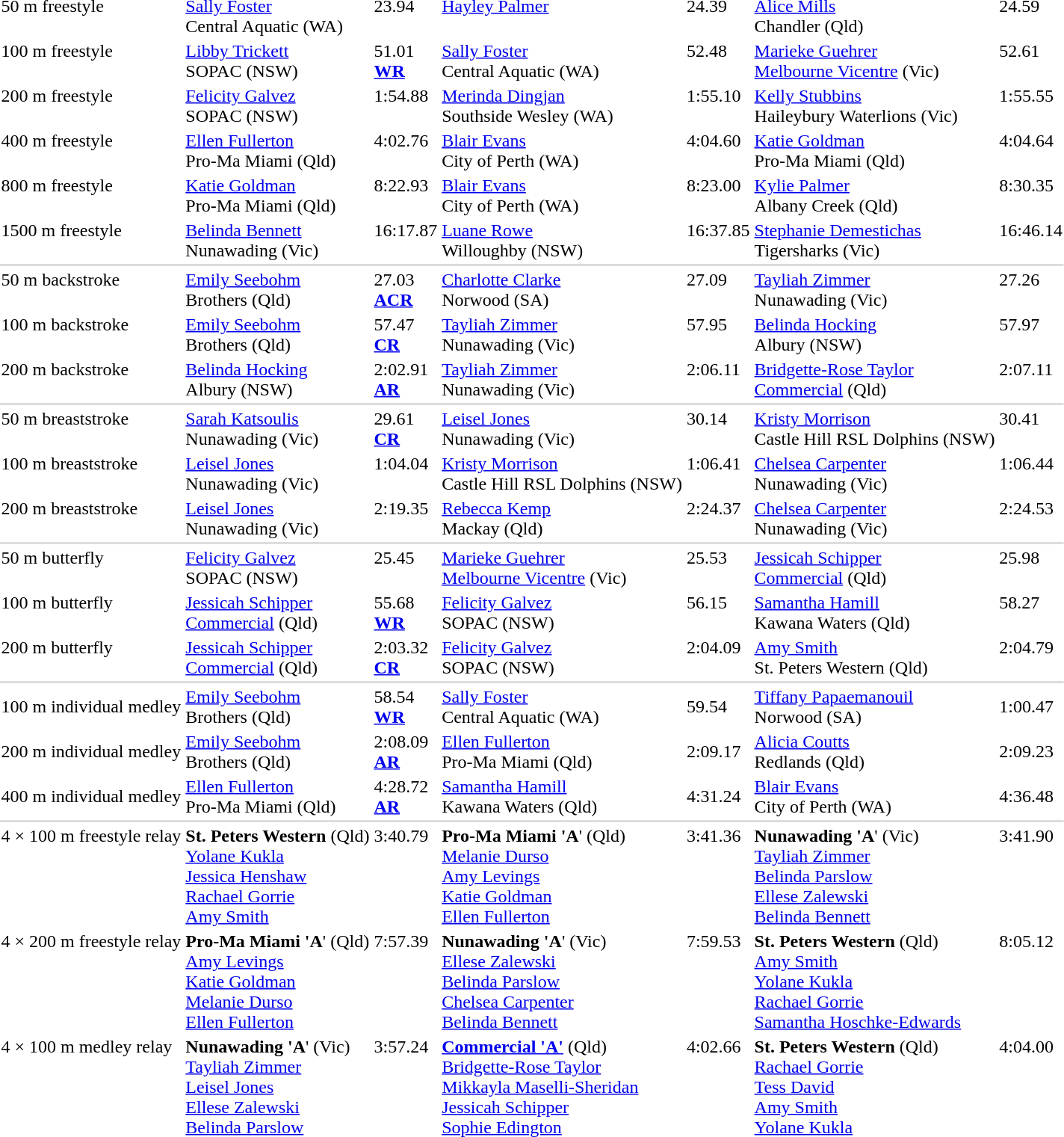<table>
<tr valign="top">
<td>50 m freestyle</td>
<td><a href='#'>Sally Foster</a><br>Central Aquatic (WA)</td>
<td>23.94<br></td>
<td><a href='#'>Hayley Palmer</a><br></td>
<td>24.39<br></td>
<td><a href='#'>Alice Mills</a><br>Chandler (Qld)</td>
<td>24.59<br></td>
</tr>
<tr valign="top">
<td>100 m freestyle</td>
<td><a href='#'>Libby Trickett</a><br>SOPAC (NSW)</td>
<td>51.01<br><strong><a href='#'>WR</a></strong></td>
<td><a href='#'>Sally Foster</a><br>Central Aquatic (WA)</td>
<td>52.48<br></td>
<td><a href='#'>Marieke Guehrer</a><br><a href='#'>Melbourne Vicentre</a> (Vic)</td>
<td>52.61<br></td>
</tr>
<tr valign="top">
<td>200 m freestyle</td>
<td><a href='#'>Felicity Galvez</a><br>SOPAC (NSW)</td>
<td>1:54.88<br></td>
<td><a href='#'>Merinda Dingjan</a><br>Southside Wesley (WA)</td>
<td>1:55.10<br></td>
<td><a href='#'>Kelly Stubbins</a><br>Haileybury Waterlions (Vic)</td>
<td>1:55.55<br></td>
</tr>
<tr valign="top">
<td>400 m freestyle</td>
<td><a href='#'>Ellen Fullerton</a><br>Pro-Ma Miami (Qld)</td>
<td>4:02.76<br></td>
<td><a href='#'>Blair Evans</a><br>City of Perth (WA)</td>
<td>4:04.60<br></td>
<td><a href='#'>Katie Goldman</a><br>Pro-Ma Miami (Qld)</td>
<td>4:04.64<br></td>
</tr>
<tr valign="top">
<td>800 m freestyle</td>
<td><a href='#'>Katie Goldman</a><br>Pro-Ma Miami (Qld)</td>
<td>8:22.93<br></td>
<td><a href='#'>Blair Evans</a><br>City of Perth (WA)</td>
<td>8:23.00<br></td>
<td><a href='#'>Kylie Palmer</a><br>Albany Creek (Qld)</td>
<td>8:30.35<br></td>
</tr>
<tr valign="top">
<td>1500 m freestyle</td>
<td><a href='#'>Belinda Bennett</a><br>Nunawading (Vic)</td>
<td>16:17.87<br></td>
<td><a href='#'>Luane Rowe</a><br>Willoughby (NSW)</td>
<td>16:37.85<br></td>
<td><a href='#'>Stephanie Demestichas</a><br>Tigersharks (Vic)</td>
<td>16:46.14<br></td>
</tr>
<tr bgcolor=#DDDDDD>
<td colspan=7></td>
</tr>
<tr valign="top">
<td>50 m backstroke</td>
<td><a href='#'>Emily Seebohm</a><br>Brothers (Qld)</td>
<td>27.03<br><strong><a href='#'>ACR</a></strong></td>
<td><a href='#'>Charlotte Clarke</a><br>Norwood (SA)</td>
<td>27.09<br></td>
<td><a href='#'>Tayliah Zimmer</a><br>Nunawading (Vic)</td>
<td>27.26<br></td>
</tr>
<tr valign="top">
<td>100 m backstroke</td>
<td><a href='#'>Emily Seebohm</a><br>Brothers (Qld)</td>
<td>57.47<br><strong><a href='#'>CR</a></strong></td>
<td><a href='#'>Tayliah Zimmer</a><br>Nunawading (Vic)</td>
<td>57.95<br></td>
<td><a href='#'>Belinda Hocking</a><br>Albury (NSW)</td>
<td>57.97<br></td>
</tr>
<tr valign="top">
<td>200 m backstroke</td>
<td><a href='#'>Belinda Hocking</a><br>Albury (NSW)</td>
<td>2:02.91<br><strong><a href='#'>AR</a></strong></td>
<td><a href='#'>Tayliah Zimmer</a><br>Nunawading (Vic)</td>
<td>2:06.11<br></td>
<td><a href='#'>Bridgette-Rose Taylor</a><br><a href='#'>Commercial</a> (Qld)</td>
<td>2:07.11<br></td>
</tr>
<tr bgcolor=#DDDDDD>
<td colspan=7></td>
</tr>
<tr valign="top">
<td>50 m breaststroke</td>
<td><a href='#'>Sarah Katsoulis</a><br>Nunawading (Vic)</td>
<td>29.61<br><strong><a href='#'>CR</a></strong></td>
<td><a href='#'>Leisel Jones</a><br>Nunawading (Vic)</td>
<td>30.14<br></td>
<td><a href='#'>Kristy Morrison</a><br>Castle Hill RSL Dolphins (NSW)</td>
<td>30.41<br></td>
</tr>
<tr valign="top">
<td>100 m breaststroke</td>
<td><a href='#'>Leisel Jones</a><br>Nunawading (Vic)</td>
<td>1:04.04<br></td>
<td><a href='#'>Kristy Morrison</a><br>Castle Hill RSL Dolphins (NSW)</td>
<td>1:06.41<br></td>
<td><a href='#'>Chelsea Carpenter</a><br>Nunawading (Vic)</td>
<td>1:06.44<br></td>
</tr>
<tr valign="top">
<td>200 m breaststroke</td>
<td><a href='#'>Leisel Jones</a><br>Nunawading (Vic)</td>
<td>2:19.35<br></td>
<td><a href='#'>Rebecca Kemp</a><br>Mackay (Qld)</td>
<td>2:24.37<br></td>
<td><a href='#'>Chelsea Carpenter</a><br>Nunawading (Vic)</td>
<td>2:24.53<br></td>
</tr>
<tr bgcolor=#DDDDDD>
<td colspan=7></td>
</tr>
<tr valign="top">
<td>50 m butterfly</td>
<td><a href='#'>Felicity Galvez</a><br>SOPAC (NSW)</td>
<td>25.45<br></td>
<td><a href='#'>Marieke Guehrer</a><br><a href='#'>Melbourne Vicentre</a> (Vic)</td>
<td>25.53<br></td>
<td><a href='#'>Jessicah Schipper</a><br><a href='#'>Commercial</a> (Qld)</td>
<td>25.98<br></td>
</tr>
<tr valign="top">
<td>100 m butterfly</td>
<td><a href='#'>Jessicah Schipper</a><br><a href='#'>Commercial</a> (Qld)</td>
<td>55.68<br><strong><a href='#'>WR</a></strong></td>
<td><a href='#'>Felicity Galvez</a><br>SOPAC (NSW)</td>
<td>56.15<br></td>
<td><a href='#'>Samantha Hamill</a><br>Kawana Waters (Qld)</td>
<td>58.27<br></td>
</tr>
<tr valign="top">
<td>200 m butterfly</td>
<td><a href='#'>Jessicah Schipper</a><br><a href='#'>Commercial</a> (Qld)</td>
<td>2:03.32<br><strong><a href='#'>CR</a></strong></td>
<td><a href='#'>Felicity Galvez</a><br>SOPAC (NSW)</td>
<td>2:04.09<br></td>
<td><a href='#'>Amy Smith</a><br> St. Peters Western (Qld)</td>
<td>2:04.79<br></td>
</tr>
<tr bgcolor=#DDDDDD>
<td colspan=7></td>
</tr>
<tr>
<td>100 m individual medley</td>
<td><a href='#'>Emily Seebohm</a><br>Brothers (Qld)</td>
<td>58.54<br><strong><a href='#'>WR</a></strong></td>
<td><a href='#'>Sally Foster</a><br>Central Aquatic (WA)</td>
<td>59.54<br></td>
<td><a href='#'>Tiffany Papaemanouil</a><br>Norwood (SA)</td>
<td>1:00.47<br></td>
</tr>
<tr>
<td>200 m individual medley</td>
<td><a href='#'>Emily Seebohm</a><br>Brothers (Qld)</td>
<td>2:08.09<br><strong><a href='#'>AR</a></strong></td>
<td><a href='#'>Ellen Fullerton</a><br>Pro-Ma Miami (Qld)</td>
<td>2:09.17<br></td>
<td><a href='#'>Alicia Coutts</a><br>Redlands (Qld)</td>
<td>2:09.23<br></td>
</tr>
<tr>
<td>400 m individual medley</td>
<td><a href='#'>Ellen Fullerton</a><br>Pro-Ma Miami (Qld)</td>
<td>4:28.72<br><strong><a href='#'>AR</a></strong></td>
<td><a href='#'>Samantha Hamill</a><br>Kawana Waters (Qld)</td>
<td>4:31.24<br></td>
<td><a href='#'>Blair Evans</a><br>City of Perth (WA)</td>
<td>4:36.48<br></td>
</tr>
<tr bgcolor=#DDDDDD>
<td colspan=7></td>
</tr>
<tr valign="top">
<td>4 × 100 m freestyle relay</td>
<td><strong>St. Peters Western</strong> (Qld)<br><a href='#'>Yolane Kukla</a><br><a href='#'>Jessica Henshaw</a><br><a href='#'>Rachael Gorrie</a><br><a href='#'>Amy Smith</a></td>
<td>3:40.79<br></td>
<td><strong>Pro-Ma Miami 'A</strong>' (Qld)<br><a href='#'>Melanie Durso</a><br><a href='#'>Amy Levings</a><br><a href='#'>Katie Goldman</a><br><a href='#'>Ellen Fullerton</a></td>
<td>3:41.36<br></td>
<td><strong>Nunawading 'A</strong>' (Vic)<br><a href='#'>Tayliah Zimmer</a><br><a href='#'>Belinda Parslow</a><br><a href='#'>Ellese Zalewski</a><br><a href='#'>Belinda Bennett</a></td>
<td>3:41.90<br></td>
</tr>
<tr valign="top">
<td>4 × 200 m freestyle relay</td>
<td><strong>Pro-Ma Miami 'A</strong>' (Qld)<br><a href='#'>Amy Levings</a><br><a href='#'>Katie Goldman</a><br><a href='#'>Melanie Durso</a><br><a href='#'>Ellen Fullerton</a></td>
<td>7:57.39<br></td>
<td><strong>Nunawading 'A</strong>' (Vic)<br><a href='#'>Ellese Zalewski</a><br><a href='#'>Belinda Parslow</a><br><a href='#'>Chelsea Carpenter</a><br><a href='#'>Belinda Bennett</a></td>
<td>7:59.53<br></td>
<td><strong>St. Peters Western</strong> (Qld)<br><a href='#'>Amy Smith</a><br><a href='#'>Yolane Kukla</a><br><a href='#'>Rachael Gorrie</a><br><a href='#'>Samantha Hoschke-Edwards</a></td>
<td>8:05.12<br></td>
</tr>
<tr valign="top">
<td>4 × 100 m medley relay</td>
<td><strong>Nunawading 'A</strong>' (Vic)<br><a href='#'>Tayliah Zimmer</a><br><a href='#'>Leisel Jones</a><br><a href='#'>Ellese Zalewski</a><br><a href='#'>Belinda Parslow</a></td>
<td>3:57.24<br></td>
<td><strong><a href='#'>Commercial 'A'</a></strong> (Qld)<br><a href='#'>Bridgette-Rose Taylor</a><br><a href='#'>Mikkayla Maselli-Sheridan</a><br><a href='#'>Jessicah Schipper</a><br><a href='#'>Sophie Edington</a></td>
<td>4:02.66<br></td>
<td><strong>St. Peters Western</strong> (Qld)<br><a href='#'>Rachael Gorrie</a><br><a href='#'>Tess David</a><br><a href='#'>Amy Smith</a><br><a href='#'>Yolane Kukla</a></td>
<td>4:04.00<br></td>
</tr>
<tr valign="top">
</tr>
</table>
